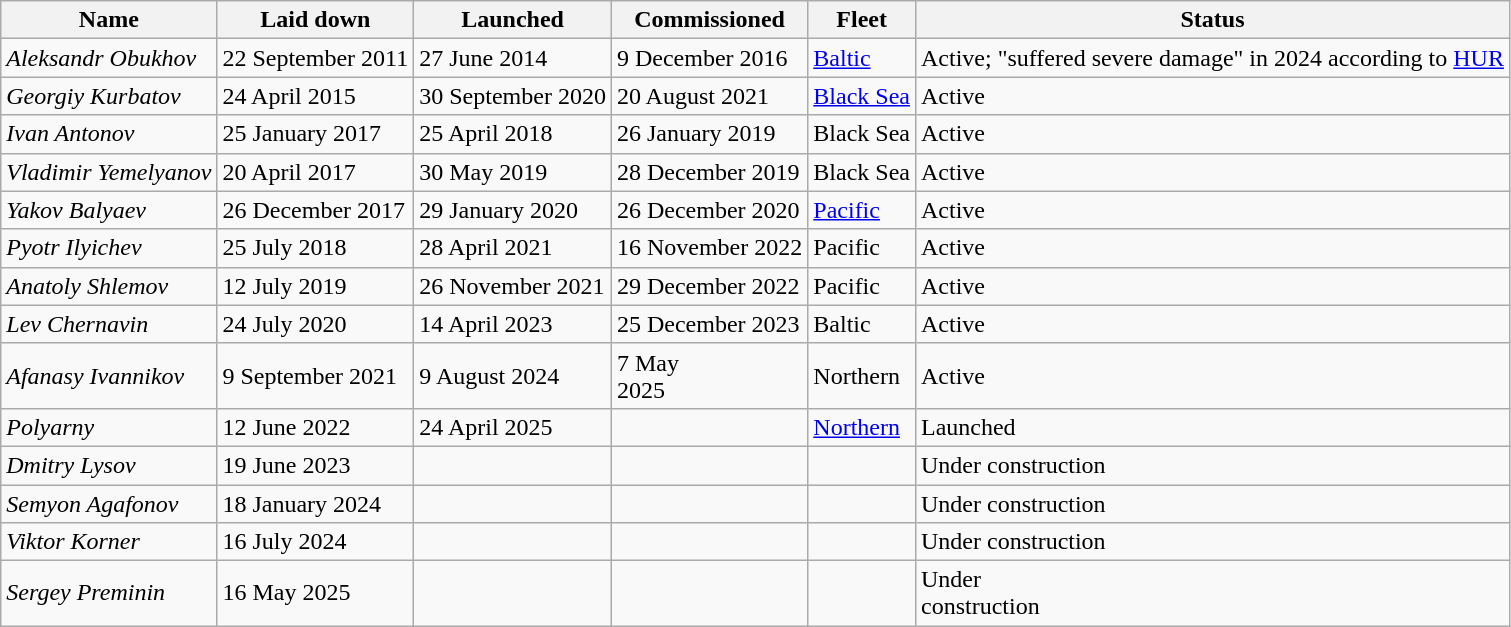<table class="wikitable">
<tr>
<th>Name</th>
<th>Laid down</th>
<th>Launched</th>
<th>Commissioned</th>
<th>Fleet</th>
<th>Status</th>
</tr>
<tr>
<td><em>Aleksandr Obukhov</em></td>
<td>22 September 2011</td>
<td>27 June 2014</td>
<td>9 December 2016</td>
<td><a href='#'>Baltic</a></td>
<td>Active; "suffered severe damage" in 2024 according to <a href='#'>HUR</a></td>
</tr>
<tr>
<td><em>Georgiy Kurbatov</em></td>
<td>24 April 2015</td>
<td>30 September 2020</td>
<td>20 August 2021</td>
<td><a href='#'>Black Sea</a></td>
<td>Active</td>
</tr>
<tr>
<td><em>Ivan Antonov</em></td>
<td>25 January 2017</td>
<td>25 April 2018</td>
<td>26 January 2019</td>
<td>Black Sea</td>
<td>Active</td>
</tr>
<tr>
<td><em>Vladimir Yemelyanov</em></td>
<td>20 April 2017</td>
<td>30 May 2019</td>
<td>28 December 2019</td>
<td>Black Sea</td>
<td>Active</td>
</tr>
<tr>
<td><em>Yakov Balyaev</em></td>
<td>26 December 2017</td>
<td>29 January 2020</td>
<td>26 December 2020</td>
<td><a href='#'>Pacific</a></td>
<td>Active</td>
</tr>
<tr>
<td><em>Pyotr Ilyichev</em></td>
<td>25 July 2018</td>
<td>28 April 2021</td>
<td>16 November 2022</td>
<td>Pacific</td>
<td>Active</td>
</tr>
<tr>
<td><em>Anatoly Shlemov</em></td>
<td>12 July 2019</td>
<td>26 November 2021</td>
<td>29 December 2022</td>
<td>Pacific</td>
<td>Active</td>
</tr>
<tr>
<td><em>Lev Chernavin</em></td>
<td>24 July 2020</td>
<td>14 April 2023</td>
<td>25 December 2023</td>
<td>Baltic</td>
<td>Active</td>
</tr>
<tr>
<td><em>Afanasy Ivannikov</em></td>
<td>9 September 2021</td>
<td>9 August 2024</td>
<td>7 May<br>2025</td>
<td>Northern<br></td>
<td>Active</td>
</tr>
<tr>
<td><em>Polyarny</em></td>
<td>12 June 2022</td>
<td>24 April 2025</td>
<td></td>
<td><a href='#'>Northern</a></td>
<td>Launched</td>
</tr>
<tr>
<td><em>Dmitry Lysov</em></td>
<td>19 June 2023</td>
<td></td>
<td></td>
<td></td>
<td>Under construction</td>
</tr>
<tr>
<td><em>Semyon Agafonov</em></td>
<td>18 January 2024</td>
<td></td>
<td></td>
<td></td>
<td>Under construction</td>
</tr>
<tr>
<td><em>Viktor Korner</em></td>
<td>16 July 2024</td>
<td></td>
<td></td>
<td></td>
<td>Under construction</td>
</tr>
<tr>
<td><em>Sergey Preminin</em></td>
<td>16 May 2025</td>
<td></td>
<td></td>
<td></td>
<td>Under<br>construction</td>
</tr>
</table>
